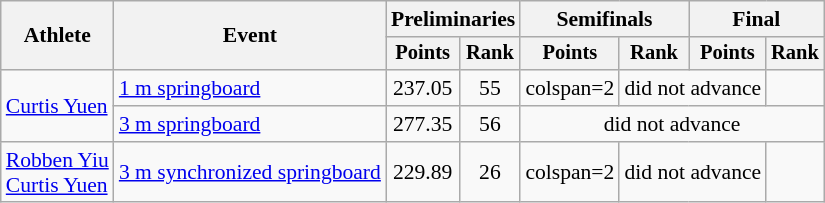<table class="wikitable" style="text-align:center; font-size:90%;">
<tr>
<th rowspan=2>Athlete</th>
<th rowspan=2>Event</th>
<th colspan=2>Preliminaries</th>
<th colspan=2>Semifinals</th>
<th colspan=2>Final</th>
</tr>
<tr style="font-size:95%">
<th>Points</th>
<th>Rank</th>
<th>Points</th>
<th>Rank</th>
<th>Points</th>
<th>Rank</th>
</tr>
<tr>
<td align=left rowspan=2><a href='#'>Curtis Yuen</a></td>
<td align=left><a href='#'>1 m springboard</a></td>
<td>237.05</td>
<td>55</td>
<td>colspan=2 </td>
<td colspan=2>did not advance</td>
</tr>
<tr>
<td align=left><a href='#'>3 m springboard</a></td>
<td>277.35</td>
<td>56</td>
<td colspan=4>did not advance</td>
</tr>
<tr>
<td align=left><a href='#'>Robben Yiu</a><br> <a href='#'>Curtis Yuen</a></td>
<td align=left><a href='#'>3 m synchronized springboard</a></td>
<td>229.89</td>
<td>26</td>
<td>colspan=2 </td>
<td colspan=2>did not advance</td>
</tr>
</table>
